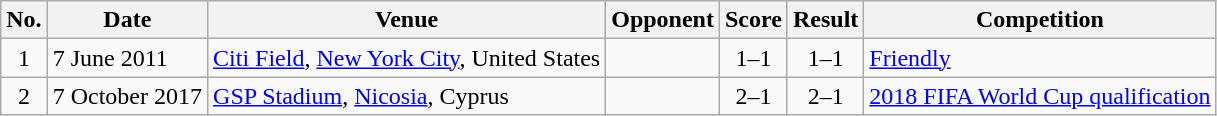<table class="wikitable sortable">
<tr>
<th scope="col">No.</th>
<th scope="col">Date</th>
<th scope="col">Venue</th>
<th scope="col">Opponent</th>
<th scope="col">Score</th>
<th scope="col">Result</th>
<th scope="col">Competition</th>
</tr>
<tr>
<td align="center">1</td>
<td>7 June 2011</td>
<td><a href='#'>Citi Field</a>, <a href='#'>New York City</a>, United States</td>
<td></td>
<td align="center">1–1</td>
<td align="center">1–1</td>
<td><a href='#'>Friendly</a></td>
</tr>
<tr>
<td align="center">2</td>
<td>7 October 2017</td>
<td><a href='#'>GSP Stadium</a>, <a href='#'>Nicosia</a>, Cyprus</td>
<td></td>
<td align="center">2–1</td>
<td align="center">2–1</td>
<td><a href='#'>2018 FIFA World Cup qualification</a></td>
</tr>
</table>
